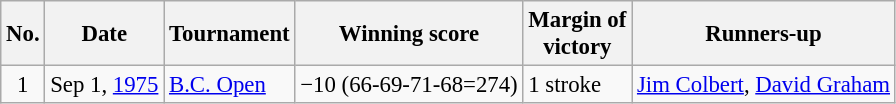<table class="wikitable" style="font-size:95%;">
<tr>
<th>No.</th>
<th>Date</th>
<th>Tournament</th>
<th>Winning score</th>
<th>Margin of<br>victory</th>
<th>Runners-up</th>
</tr>
<tr>
<td align=center>1</td>
<td align=right>Sep 1, <a href='#'>1975</a></td>
<td><a href='#'>B.C. Open</a></td>
<td>−10 (66-69-71-68=274)</td>
<td>1 stroke</td>
<td> <a href='#'>Jim Colbert</a>,  <a href='#'>David Graham</a></td>
</tr>
</table>
